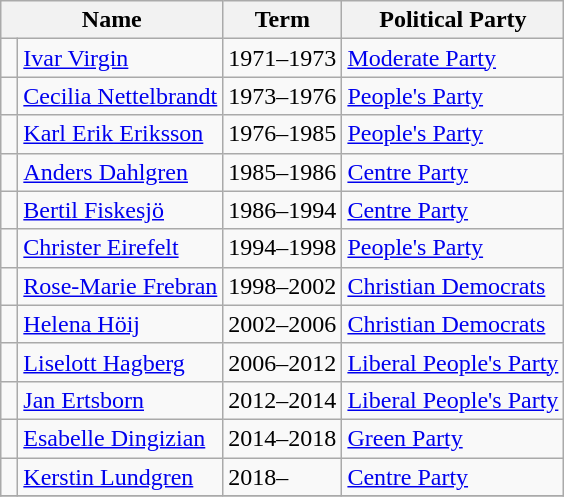<table class="wikitable">
<tr>
<th colspan="2">Name</th>
<th>Term</th>
<th>Political Party</th>
</tr>
<tr>
<td bgcolor=> </td>
<td><a href='#'>Ivar Virgin</a></td>
<td>1971–1973</td>
<td><a href='#'>Moderate Party</a></td>
</tr>
<tr>
<td bgcolor=> </td>
<td><a href='#'>Cecilia Nettelbrandt</a></td>
<td>1973–1976</td>
<td><a href='#'>People's Party</a></td>
</tr>
<tr>
<td bgcolor=> </td>
<td><a href='#'>Karl Erik Eriksson</a></td>
<td>1976–1985</td>
<td><a href='#'>People's Party</a></td>
</tr>
<tr>
<td bgcolor=> </td>
<td><a href='#'>Anders Dahlgren</a></td>
<td>1985–1986</td>
<td><a href='#'>Centre Party</a></td>
</tr>
<tr>
<td bgcolor=> </td>
<td><a href='#'>Bertil Fiskesjö</a></td>
<td>1986–1994</td>
<td><a href='#'>Centre Party</a></td>
</tr>
<tr>
<td bgcolor=> </td>
<td><a href='#'>Christer Eirefelt</a></td>
<td>1994–1998</td>
<td><a href='#'>People's Party</a></td>
</tr>
<tr>
<td bgcolor=> </td>
<td><a href='#'>Rose-Marie Frebran</a></td>
<td>1998–2002</td>
<td><a href='#'>Christian Democrats</a></td>
</tr>
<tr>
<td bgcolor=> </td>
<td><a href='#'>Helena Höij</a></td>
<td>2002–2006</td>
<td><a href='#'>Christian Democrats</a></td>
</tr>
<tr>
<td bgcolor=> </td>
<td><a href='#'>Liselott Hagberg</a></td>
<td>2006–2012</td>
<td><a href='#'>Liberal People's Party</a></td>
</tr>
<tr>
<td bgcolor=> </td>
<td><a href='#'>Jan Ertsborn</a></td>
<td>2012–2014</td>
<td><a href='#'>Liberal People's Party</a></td>
</tr>
<tr>
<td bgcolor=> </td>
<td><a href='#'>Esabelle Dingizian</a></td>
<td>2014–2018</td>
<td><a href='#'>Green Party</a></td>
</tr>
<tr>
<td bgcolor=> </td>
<td><a href='#'>Kerstin Lundgren</a></td>
<td>2018–</td>
<td><a href='#'>Centre Party</a></td>
</tr>
<tr>
</tr>
</table>
